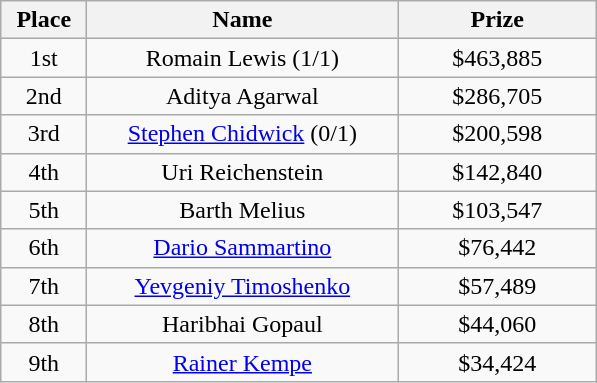<table class="wikitable">
<tr>
<th width="50">Place</th>
<th width="200">Name</th>
<th width="125">Prize</th>
</tr>
<tr>
<td align = "center">1st</td>
<td align = "center">Romain Lewis (1/1)</td>
<td align="center">$463,885</td>
</tr>
<tr>
<td align = "center">2nd</td>
<td align = "center">Aditya Agarwal</td>
<td align="center">$286,705</td>
</tr>
<tr>
<td align = "center">3rd</td>
<td align = "center"><a href='#'>Stephen Chidwick</a> (0/1)</td>
<td align="center">$200,598</td>
</tr>
<tr>
<td align = "center">4th</td>
<td align = "center">Uri Reichenstein</td>
<td align="center">$142,840</td>
</tr>
<tr>
<td align = "center">5th</td>
<td align = "center">Barth Melius</td>
<td align="center">$103,547</td>
</tr>
<tr>
<td align = "center">6th</td>
<td align = "center"><a href='#'>Dario Sammartino</a></td>
<td align="center">$76,442</td>
</tr>
<tr>
<td align = "center">7th</td>
<td align = "center"><a href='#'>Yevgeniy Timoshenko</a></td>
<td align="center">$57,489</td>
</tr>
<tr>
<td align = "center">8th</td>
<td align = "center">Haribhai Gopaul</td>
<td align="center">$44,060</td>
</tr>
<tr>
<td align = "center">9th</td>
<td align = "center"><a href='#'>Rainer Kempe</a></td>
<td align="center">$34,424</td>
</tr>
</table>
